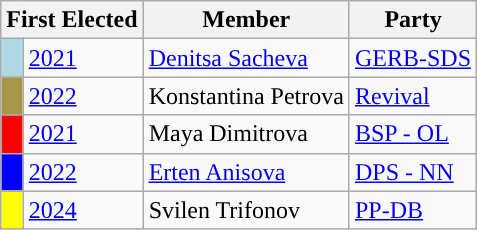<table class="wikitable">
<tr>
<th colspan="2">First Elected</th>
<th>Member</th>
<th>Party</th>
</tr>
<tr>
<td style="background-color: lightblue"></td>
<td><a href='#'>2021</a></td>
<td><a href='#'>Denitsa Sacheva</a></td>
<td><a href='#'>GERB-SDS</a></td>
</tr>
<tr>
<td style="background-color: #a89845"></td>
<td><a href='#'>2022</a></td>
<td>Konstantina Petrova</td>
<td><a href='#'>Revival</a></td>
</tr>
<tr>
<td style="background-color: red"></td>
<td><a href='#'>2021</a></td>
<td>Maya Dimitrova</td>
<td><a href='#'>BSP - OL</a></td>
</tr>
<tr>
<td style="background-color: blue"></td>
<td><a href='#'>2022</a></td>
<td><a href='#'>Erten Anisova</a></td>
<td><a href='#'>DPS - NN</a></td>
</tr>
<tr>
<td style="background-color: yellow"></td>
<td><a href='#'>2024</a></td>
<td>Svilen Trifonov</td>
<td><a href='#'>PP-DB</a></td>
</tr>
</table>
